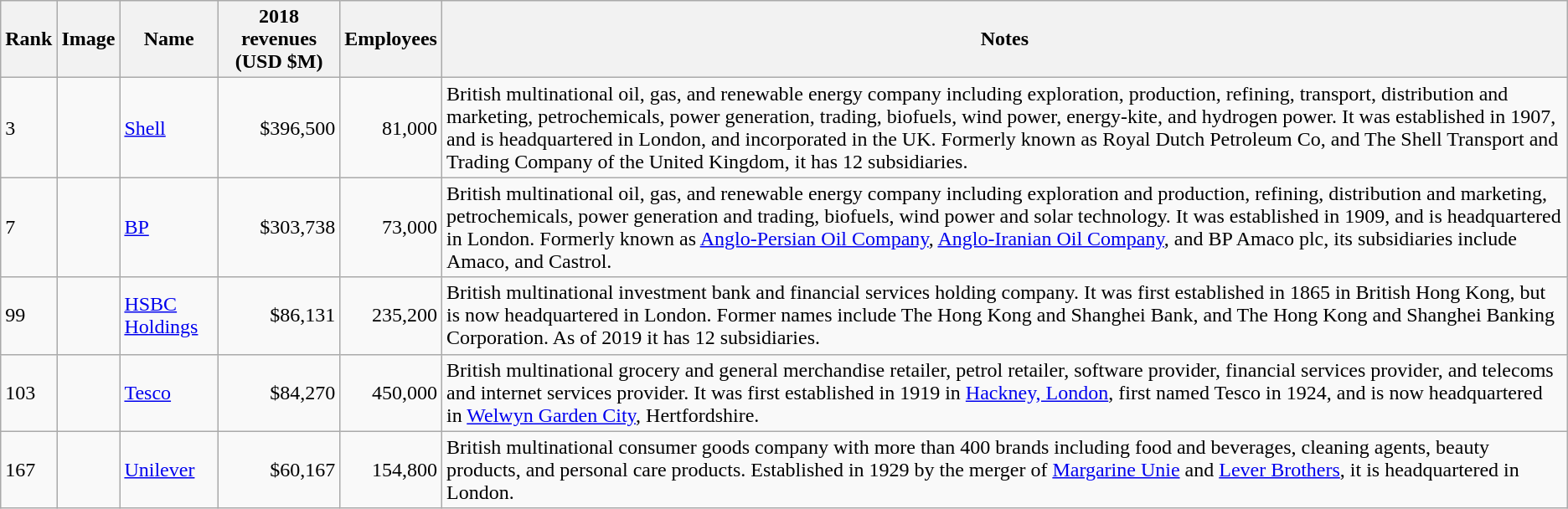<table class="wikitable sortable">
<tr>
<th>Rank</th>
<th>Image</th>
<th>Name</th>
<th>2018 revenues (USD $M)</th>
<th>Employees</th>
<th>Notes</th>
</tr>
<tr>
<td>3</td>
<td></td>
<td><a href='#'>Shell</a></td>
<td align="right">$396,500</td>
<td align="right">81,000</td>
<td>British multinational oil, gas, and renewable energy company including exploration, production, refining, transport, distribution and marketing, petrochemicals, power generation, trading, biofuels, wind power, energy-kite, and hydrogen power. It was established in 1907, and is headquartered in London, and incorporated in the UK. Formerly known as Royal Dutch Petroleum Co, and The Shell Transport and Trading Company of the United Kingdom, it has 12 subsidiaries.</td>
</tr>
<tr>
<td>7</td>
<td></td>
<td><a href='#'>BP</a></td>
<td align="right">$303,738</td>
<td align="right">73,000</td>
<td>British multinational oil, gas, and renewable energy company including exploration and production, refining, distribution and marketing, petrochemicals, power generation and trading, biofuels, wind power and solar technology. It was established in 1909, and is headquartered in London. Formerly known as <a href='#'>Anglo-Persian Oil Company</a>, <a href='#'>Anglo-Iranian Oil Company</a>, and BP Amaco plc, its subsidiaries include Amaco, and Castrol.</td>
</tr>
<tr>
<td>99</td>
<td></td>
<td><a href='#'>HSBC Holdings</a></td>
<td align="right">$86,131</td>
<td align="right">235,200</td>
<td>British multinational investment bank and financial services holding company. It was first established in 1865 in British Hong Kong, but is now headquartered in London. Former names include The Hong Kong and Shanghei Bank, and The Hong Kong and Shanghei Banking Corporation. As of 2019 it has 12 subsidiaries.</td>
</tr>
<tr>
<td>103</td>
<td></td>
<td><a href='#'>Tesco</a></td>
<td align="right">$84,270</td>
<td align="right">450,000</td>
<td>British multinational grocery and general merchandise retailer, petrol retailer, software provider, financial services provider, and telecoms and internet services provider. It was first established in 1919 in <a href='#'>Hackney, London</a>, first named Tesco in 1924, and is now headquartered in <a href='#'>Welwyn Garden City</a>, Hertfordshire.</td>
</tr>
<tr>
<td>167</td>
<td></td>
<td><a href='#'>Unilever</a></td>
<td align="right">$60,167</td>
<td align="right">154,800</td>
<td>British multinational consumer goods company with more than 400 brands including food and beverages, cleaning agents, beauty products, and personal care products. Established in 1929 by the merger of <a href='#'>Margarine Unie</a> and <a href='#'>Lever Brothers</a>, it is headquartered in London.</td>
</tr>
</table>
